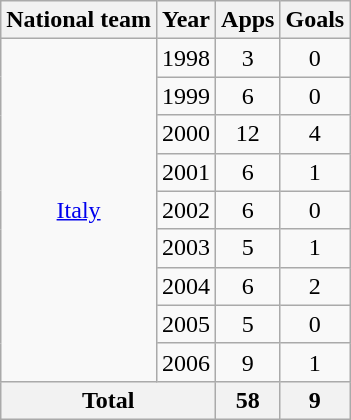<table class="wikitable" style="text-align:center">
<tr>
<th>National team</th>
<th>Year</th>
<th>Apps</th>
<th>Goals</th>
</tr>
<tr>
<td rowspan="9"><a href='#'>Italy</a></td>
<td>1998</td>
<td>3</td>
<td>0</td>
</tr>
<tr>
<td>1999</td>
<td>6</td>
<td>0</td>
</tr>
<tr>
<td>2000</td>
<td>12</td>
<td>4</td>
</tr>
<tr>
<td>2001</td>
<td>6</td>
<td>1</td>
</tr>
<tr>
<td>2002</td>
<td>6</td>
<td>0</td>
</tr>
<tr>
<td>2003</td>
<td>5</td>
<td>1</td>
</tr>
<tr>
<td>2004</td>
<td>6</td>
<td>2</td>
</tr>
<tr>
<td>2005</td>
<td>5</td>
<td>0</td>
</tr>
<tr>
<td>2006</td>
<td>9</td>
<td>1</td>
</tr>
<tr>
<th colspan="2">Total</th>
<th>58</th>
<th>9</th>
</tr>
</table>
